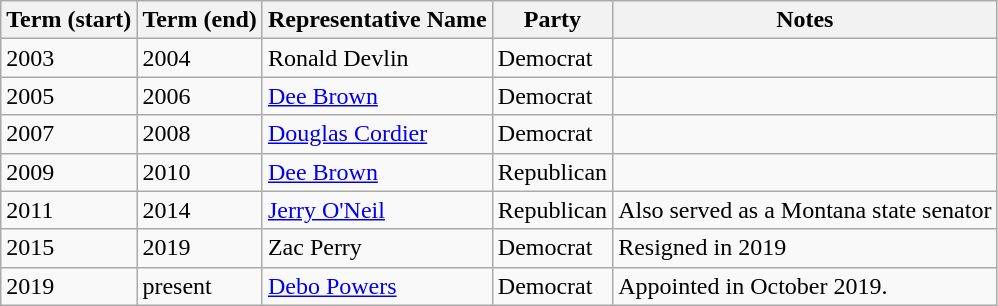<table class="wikitable sortable">
<tr>
<th>Term (start)</th>
<th>Term (end)</th>
<th>Representative Name</th>
<th>Party</th>
<th>Notes</th>
</tr>
<tr>
<td>2003</td>
<td>2004</td>
<td>Ronald Devlin</td>
<td>Democrat</td>
<td></td>
</tr>
<tr>
<td>2005</td>
<td>2006</td>
<td><a href='#'>Dee Brown</a></td>
<td>Democrat</td>
<td></td>
</tr>
<tr>
<td>2007</td>
<td>2008</td>
<td><a href='#'>Douglas Cordier</a></td>
<td>Democrat</td>
<td></td>
</tr>
<tr>
<td>2009</td>
<td>2010</td>
<td><a href='#'>Dee Brown</a></td>
<td>Republican</td>
<td></td>
</tr>
<tr>
<td>2011</td>
<td>2014</td>
<td><a href='#'>Jerry O'Neil</a></td>
<td>Republican</td>
<td>Also served as a Montana state senator</td>
</tr>
<tr>
<td>2015</td>
<td>2019</td>
<td>Zac Perry</td>
<td>Democrat</td>
<td>Resigned in 2019</td>
</tr>
<tr>
<td>2019</td>
<td>present</td>
<td><a href='#'>Debo Powers</a></td>
<td>Democrat</td>
<td>Appointed in October 2019.</td>
</tr>
</table>
